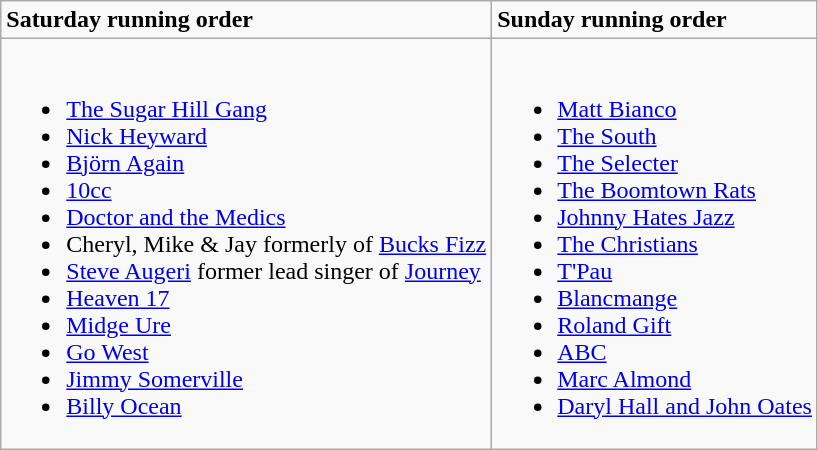<table class="wikitable">
<tr>
<td><strong>Saturday running order</strong></td>
<td><strong>Sunday running order</strong></td>
</tr>
<tr>
<td><br><ul><li><a href='#'>The Sugar Hill Gang</a></li><li><a href='#'>Nick Heyward</a></li><li><a href='#'>Björn Again</a></li><li><a href='#'>10cc</a></li><li><a href='#'>Doctor and the Medics</a></li><li>Cheryl, Mike & Jay formerly of <a href='#'>Bucks Fizz</a></li><li><a href='#'>Steve Augeri</a> former lead singer of <a href='#'>Journey</a></li><li><a href='#'>Heaven 17</a></li><li><a href='#'>Midge Ure</a></li><li><a href='#'>Go West</a></li><li><a href='#'>Jimmy Somerville</a></li><li><a href='#'>Billy Ocean</a></li></ul></td>
<td><br><ul><li><a href='#'>Matt Bianco</a></li><li><a href='#'>The South</a></li><li><a href='#'>The Selecter</a></li><li><a href='#'>The Boomtown Rats</a></li><li><a href='#'>Johnny Hates Jazz</a></li><li><a href='#'>The Christians</a></li><li><a href='#'>T'Pau</a></li><li><a href='#'>Blancmange</a></li><li><a href='#'>Roland Gift</a></li><li><a href='#'>ABC</a></li><li><a href='#'>Marc Almond</a></li><li><a href='#'>Daryl Hall and John Oates</a></li></ul></td>
</tr>
</table>
